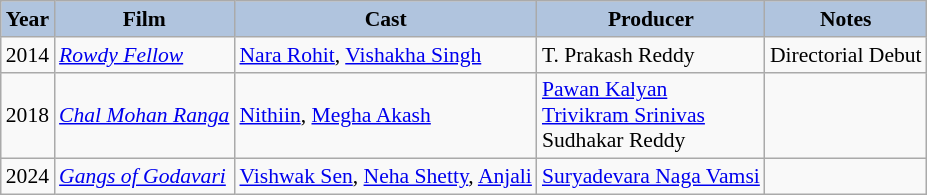<table class="wikitable" style="font-size: 90%;">
<tr>
<th style="background:#B0C4DE;">Year</th>
<th style="background:#B0C4DE;">Film</th>
<th style="background:#B0C4DE;">Cast</th>
<th style="background:#B0C4DE;">Producer</th>
<th style="background:#B0C4DE;">Notes</th>
</tr>
<tr>
<td>2014</td>
<td><em><a href='#'>Rowdy Fellow</a></em></td>
<td><a href='#'>Nara Rohit</a>, <a href='#'>Vishakha Singh</a></td>
<td>T. Prakash Reddy</td>
<td>Directorial Debut</td>
</tr>
<tr>
<td>2018</td>
<td><em><a href='#'>Chal Mohan Ranga</a></em></td>
<td><a href='#'>Nithiin</a>, <a href='#'>Megha Akash</a></td>
<td><a href='#'>Pawan Kalyan</a><br><a href='#'>Trivikram Srinivas</a><br>Sudhakar Reddy</td>
<td></td>
</tr>
<tr>
<td>2024</td>
<td><em><a href='#'>Gangs of Godavari</a></em></td>
<td><a href='#'>Vishwak Sen</a>, <a href='#'>Neha Shetty</a>, <a href='#'>Anjali</a></td>
<td><a href='#'>Suryadevara Naga Vamsi</a></td>
<td></td>
</tr>
</table>
